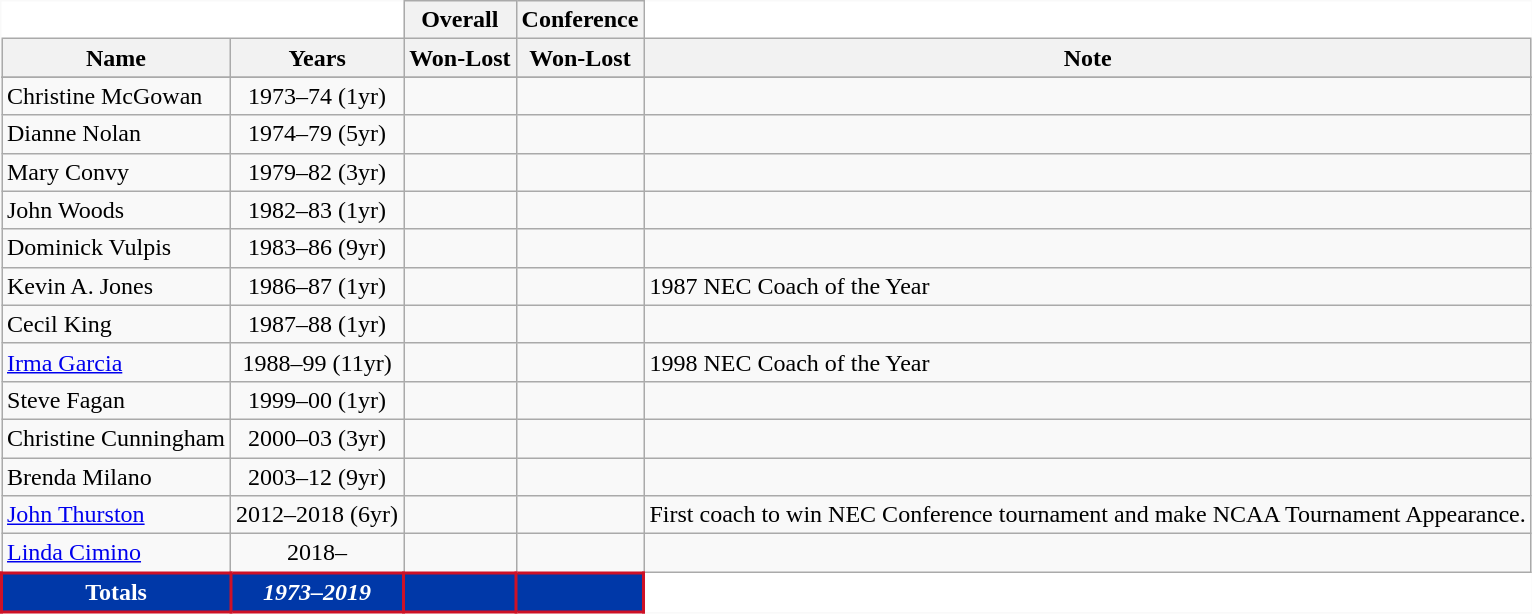<table class="wikitable">
<tr>
<th colspan=1 style="background:white; border-top-style:hidden; border-left-style:hidden;"></th>
<th colspan=1 style="background:white; border-top-style:hidden; border-left-style:hidden;"></th>
<th>Overall</th>
<th>Conference</th>
<th colspan=1 style="background:white; border-top-style:hidden; border-right-style:hidden;"></th>
</tr>
<tr>
<th>Name</th>
<th>Years</th>
<th>Won-Lost</th>
<th>Won-Lost</th>
<th>Note</th>
</tr>
<tr>
</tr>
<tr>
<td>Christine McGowan</td>
<td align="center">1973–74 (1yr)</td>
<td align="center"></td>
<td></td>
<td></td>
</tr>
<tr>
<td>Dianne Nolan</td>
<td align="center">1974–79 (5yr)</td>
<td align="center"></td>
<td></td>
<td></td>
</tr>
<tr>
<td>Mary Convy</td>
<td align="center">1979–82 (3yr)</td>
<td align="center"></td>
<td></td>
<td></td>
</tr>
<tr>
<td>John Woods</td>
<td align="center">1982–83 (1yr)</td>
<td align="center"></td>
<td></td>
<td></td>
</tr>
<tr>
<td>Dominick Vulpis</td>
<td align="center">1983–86 (9yr)</td>
<td align="center"></td>
<td></td>
<td></td>
</tr>
<tr>
<td>Kevin A. Jones</td>
<td align="center">1986–87 (1yr)</td>
<td align="center"></td>
<td align="center"></td>
<td>1987 NEC Coach of the Year</td>
</tr>
<tr>
<td>Cecil King</td>
<td align="center">1987–88 (1yr)</td>
<td align="center"></td>
<td align="center"></td>
<td></td>
</tr>
<tr>
<td><a href='#'>Irma Garcia</a></td>
<td align="center">1988–99 (11yr)</td>
<td align="center"></td>
<td align="center"></td>
<td>1998 NEC Coach of the Year</td>
</tr>
<tr>
<td>Steve Fagan</td>
<td align="center">1999–00 (1yr)</td>
<td align="center"></td>
<td align="center"></td>
<td></td>
</tr>
<tr>
<td>Christine Cunningham</td>
<td align="center">2000–03 (3yr)</td>
<td align="center"></td>
<td align="center"></td>
<td></td>
</tr>
<tr>
<td>Brenda Milano</td>
<td align="center">2003–12 (9yr)</td>
<td align="center"></td>
<td align="center"></td>
<td></td>
</tr>
<tr>
<td><a href='#'>John Thurston</a></td>
<td align="center">2012–2018 (6yr)</td>
<td align="center"></td>
<td align="center"></td>
<td>First coach to win NEC Conference tournament and make NCAA Tournament Appearance.</td>
</tr>
<tr>
<td><a href='#'>Linda Cimino</a></td>
<td align="center">2018–</td>
<td align="center"></td>
<td align="center"></td>
<td></td>
</tr>
<tr>
<th style="background:#0038A8; border: 2px solid #CE1126;;color:#FFFFFF;"><strong>Totals</strong></th>
<th style="background:#0038A8; border: 2px solid #CE1126;;color:#FFFFFF;"><em>1973–2019</em></th>
<th style="background:#0038A8; border: 2px solid #CE1126;;color:#FFFFFF;"><em></em></th>
<th style="background:#0038A8; border: 2px solid #CE1126;;color:#FFFFFF;"><em></em></th>
<td colspan=1 style="background:white; border-bottom-style:hidden; border-right-style:hidden;"></td>
</tr>
</table>
